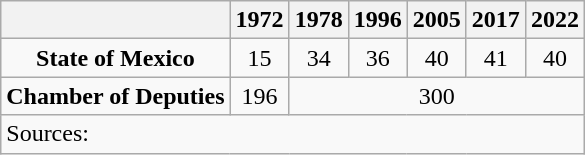<table class="wikitable" style="text-align: center">
<tr>
<th></th>
<th>1972</th>
<th>1978</th>
<th>1996</th>
<th>2005</th>
<th>2017</th>
<th>2022</th>
</tr>
<tr>
<td><strong>State of Mexico</strong></td>
<td>15</td>
<td>34</td>
<td>36</td>
<td>40</td>
<td>41</td>
<td>40</td>
</tr>
<tr>
<td><strong>Chamber of Deputies</strong></td>
<td>196</td>
<td colspan=5>300</td>
</tr>
<tr>
<td colspan=7 style="text-align: left">Sources: </td>
</tr>
</table>
